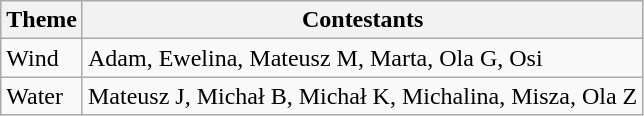<table class="wikitable">
<tr>
<th>Theme</th>
<th>Contestants</th>
</tr>
<tr>
<td>Wind</td>
<td>Adam, Ewelina, Mateusz M, Marta, Ola G, Osi</td>
</tr>
<tr>
<td>Water</td>
<td>Mateusz J, Michał B, Michał K, Michalina, Misza, Ola Z</td>
</tr>
</table>
